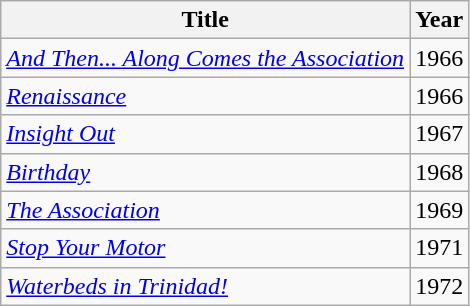<table class="wikitable sortable">
<tr>
<th>Title</th>
<th>Year</th>
</tr>
<tr>
<td><em><a href='#'>And Then... Along Comes the Association</a></em></td>
<td>1966</td>
</tr>
<tr>
<td><em><a href='#'>Renaissance</a></em></td>
<td>1966</td>
</tr>
<tr>
<td><em><a href='#'>Insight Out</a></em></td>
<td>1967</td>
</tr>
<tr>
<td><em><a href='#'>Birthday</a></em></td>
<td>1968</td>
</tr>
<tr>
<td><em><a href='#'>The Association</a></em></td>
<td>1969</td>
</tr>
<tr>
<td><em><a href='#'>Stop Your Motor</a></em></td>
<td>1971</td>
</tr>
<tr>
<td><em><a href='#'>Waterbeds in Trinidad!</a></em></td>
<td>1972</td>
</tr>
</table>
